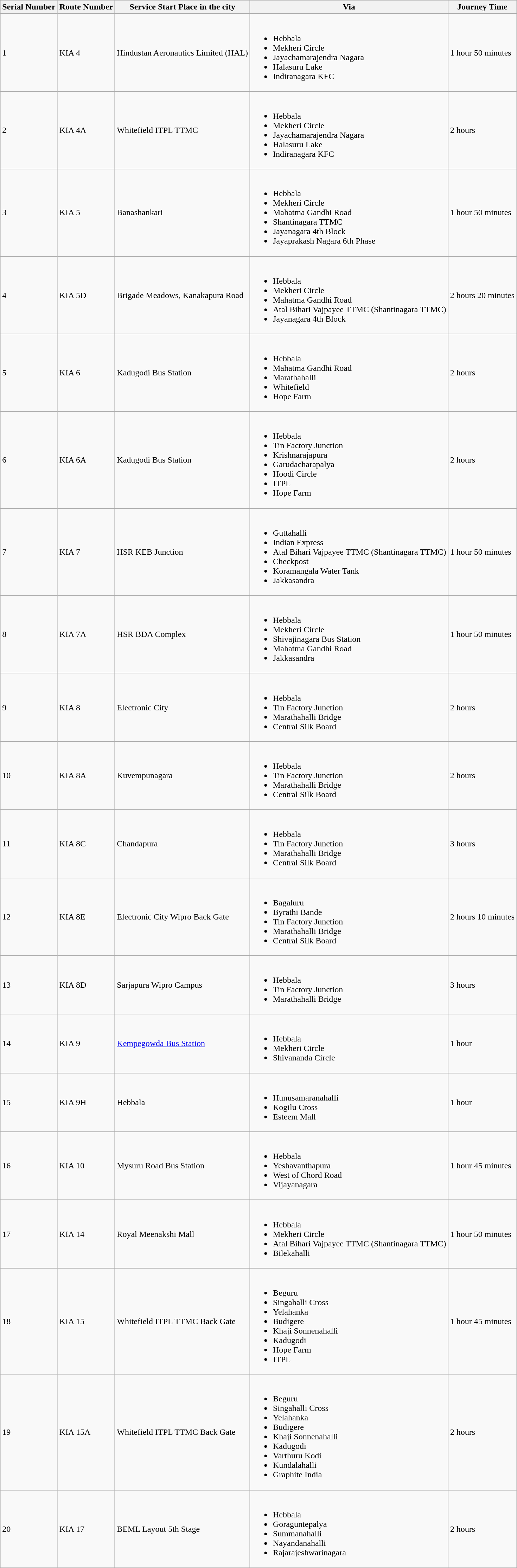<table class="wikitable">
<tr>
<th>Serial Number</th>
<th>Route Number</th>
<th>Service Start Place in the city</th>
<th>Via</th>
<th>Journey Time</th>
</tr>
<tr>
<td>1</td>
<td>KIA 4</td>
<td>Hindustan Aeronautics Limited (HAL)</td>
<td><br><ul><li>Hebbala</li><li>Mekheri Circle</li><li>Jayachamarajendra Nagara</li><li>Halasuru Lake</li><li>Indiranagara KFC</li></ul></td>
<td>1 hour 50 minutes</td>
</tr>
<tr>
<td>2</td>
<td>KIA 4A</td>
<td>Whitefield ITPL TTMC</td>
<td><br><ul><li>Hebbala</li><li>Mekheri Circle</li><li>Jayachamarajendra Nagara</li><li>Halasuru Lake</li><li>Indiranagara KFC</li></ul></td>
<td>2 hours</td>
</tr>
<tr>
<td>3</td>
<td>KIA 5</td>
<td>Banashankari</td>
<td><br><ul><li>Hebbala</li><li>Mekheri Circle</li><li>Mahatma Gandhi Road</li><li>Shantinagara TTMC</li><li>Jayanagara 4th Block</li><li>Jayaprakash Nagara 6th Phase</li></ul></td>
<td>1 hour 50 minutes</td>
</tr>
<tr>
<td>4</td>
<td>KIA 5D</td>
<td>Brigade Meadows, Kanakapura Road</td>
<td><br><ul><li>Hebbala</li><li>Mekheri Circle</li><li>Mahatma Gandhi Road</li><li>Atal Bihari Vajpayee TTMC (Shantinagara TTMC)</li><li>Jayanagara 4th Block</li></ul></td>
<td>2 hours 20 minutes</td>
</tr>
<tr>
<td>5</td>
<td>KIA 6</td>
<td>Kadugodi Bus Station</td>
<td><br><ul><li>Hebbala</li><li>Mahatma Gandhi Road</li><li>Marathahalli</li><li>Whitefield</li><li>Hope Farm</li></ul></td>
<td>2 hours</td>
</tr>
<tr>
<td>6</td>
<td>KIA 6A</td>
<td>Kadugodi Bus Station</td>
<td><br><ul><li>Hebbala</li><li>Tin Factory Junction</li><li>Krishnarajapura</li><li>Garudacharapalya</li><li>Hoodi Circle</li><li>ITPL</li><li>Hope Farm</li></ul></td>
<td>2 hours</td>
</tr>
<tr>
<td>7</td>
<td>KIA 7</td>
<td>HSR KEB Junction</td>
<td><br><ul><li>Guttahalli</li><li>Indian Express</li><li>Atal Bihari Vajpayee TTMC (Shantinagara TTMC)</li><li>Checkpost</li><li>Koramangala Water Tank</li><li>Jakkasandra</li></ul></td>
<td>1 hour 50 minutes</td>
</tr>
<tr>
<td>8</td>
<td>KIA 7A</td>
<td>HSR BDA Complex</td>
<td><br><ul><li>Hebbala</li><li>Mekheri Circle</li><li>Shivajinagara Bus Station</li><li>Mahatma Gandhi Road</li><li>Jakkasandra</li></ul></td>
<td>1 hour 50 minutes</td>
</tr>
<tr>
<td>9</td>
<td>KIA 8</td>
<td>Electronic City</td>
<td><br><ul><li>Hebbala</li><li>Tin Factory Junction</li><li>Marathahalli Bridge</li><li>Central Silk Board</li></ul></td>
<td>2 hours</td>
</tr>
<tr>
<td>10</td>
<td>KIA 8A</td>
<td>Kuvempunagara</td>
<td><br><ul><li>Hebbala</li><li>Tin Factory Junction</li><li>Marathahalli Bridge</li><li>Central Silk Board</li></ul></td>
<td>2 hours</td>
</tr>
<tr>
<td>11</td>
<td>KIA 8C</td>
<td>Chandapura</td>
<td><br><ul><li>Hebbala</li><li>Tin Factory Junction</li><li>Marathahalli Bridge</li><li>Central Silk Board</li></ul></td>
<td>3 hours</td>
</tr>
<tr>
<td>12</td>
<td>KIA 8E</td>
<td>Electronic City Wipro Back Gate</td>
<td><br><ul><li>Bagaluru</li><li>Byrathi Bande</li><li>Tin Factory Junction</li><li>Marathahalli Bridge</li><li>Central Silk Board</li></ul></td>
<td>2 hours 10 minutes</td>
</tr>
<tr>
<td>13</td>
<td>KIA 8D</td>
<td>Sarjapura Wipro Campus</td>
<td><br><ul><li>Hebbala</li><li>Tin Factory Junction</li><li>Marathahalli Bridge</li></ul></td>
<td>3 hours</td>
</tr>
<tr>
<td>14</td>
<td>KIA 9</td>
<td><a href='#'>Kempegowda Bus Station</a></td>
<td><br><ul><li>Hebbala</li><li>Mekheri Circle</li><li>Shivananda Circle</li></ul></td>
<td>1 hour</td>
</tr>
<tr>
<td>15</td>
<td>KIA 9H</td>
<td>Hebbala</td>
<td><br><ul><li>Hunusamaranahalli</li><li>Kogilu Cross</li><li>Esteem Mall</li></ul></td>
<td>1 hour</td>
</tr>
<tr>
<td>16</td>
<td>KIA 10</td>
<td>Mysuru Road Bus Station</td>
<td><br><ul><li>Hebbala</li><li>Yeshavanthapura</li><li>West of Chord Road</li><li>Vijayanagara</li></ul></td>
<td>1 hour 45 minutes</td>
</tr>
<tr>
<td>17</td>
<td>KIA 14</td>
<td>Royal Meenakshi Mall</td>
<td><br><ul><li>Hebbala</li><li>Mekheri Circle</li><li>Atal Bihari Vajpayee TTMC (Shantinagara TTMC)</li><li>Bilekahalli</li></ul></td>
<td>1 hour 50 minutes</td>
</tr>
<tr>
<td>18</td>
<td>KIA 15</td>
<td>Whitefield ITPL TTMC Back Gate</td>
<td><br><ul><li>Beguru</li><li>Singahalli Cross</li><li>Yelahanka</li><li>Budigere</li><li>Khaji Sonnenahalli</li><li>Kadugodi</li><li>Hope Farm</li><li>ITPL</li></ul></td>
<td>1 hour 45 minutes</td>
</tr>
<tr>
<td>19</td>
<td>KIA 15A</td>
<td>Whitefield ITPL TTMC Back Gate</td>
<td><br><ul><li>Beguru</li><li>Singahalli Cross</li><li>Yelahanka</li><li>Budigere</li><li>Khaji Sonnenahalli</li><li>Kadugodi</li><li>Varthuru Kodi</li><li>Kundalahalli</li><li>Graphite India</li></ul></td>
<td>2 hours</td>
</tr>
<tr>
<td>20</td>
<td>KIA 17</td>
<td>BEML Layout 5th Stage</td>
<td><br><ul><li>Hebbala</li><li>Goraguntepalya</li><li>Summanahalli</li><li>Nayandanahalli</li><li>Rajarajeshwarinagara</li></ul></td>
<td>2 hours</td>
</tr>
</table>
